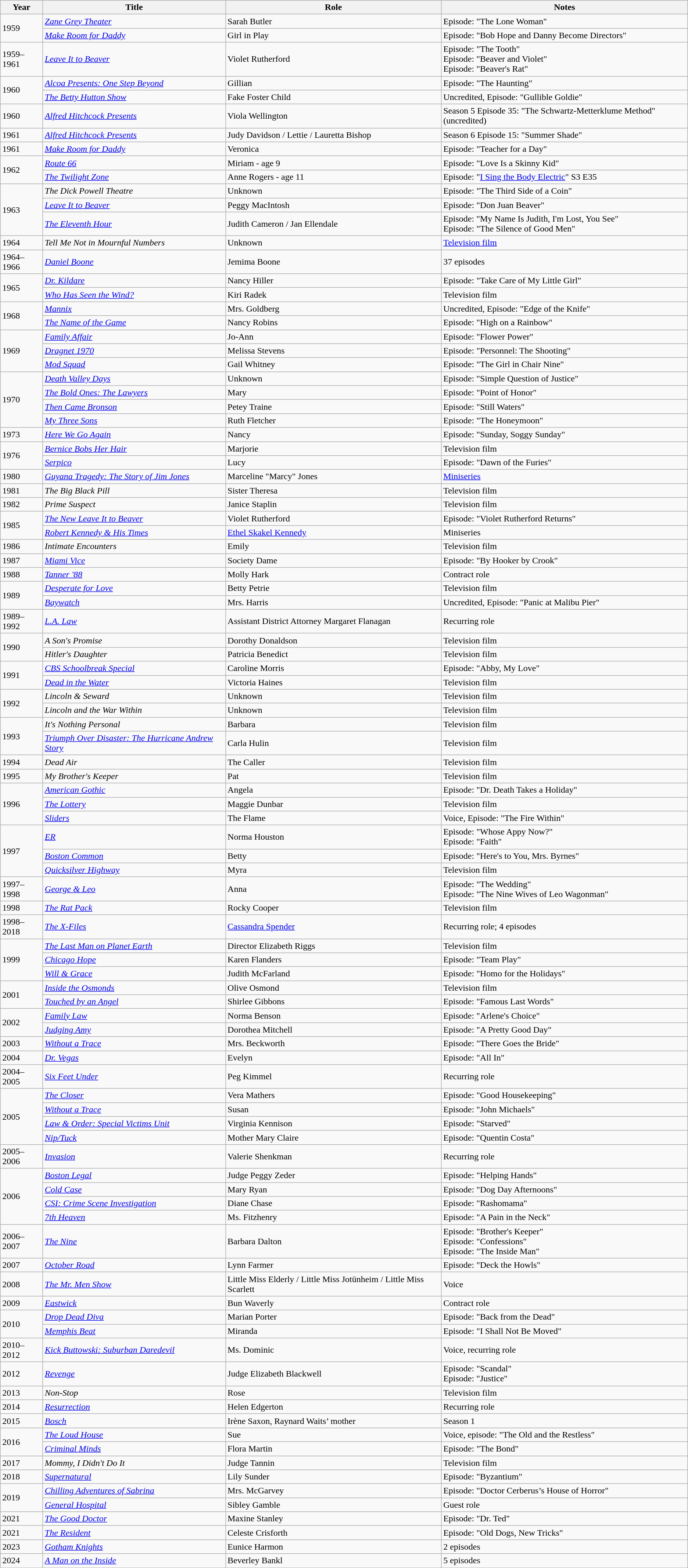<table class="wikitable sortable">
<tr>
<th>Year</th>
<th>Title</th>
<th>Role</th>
<th class="unsortable">Notes</th>
</tr>
<tr>
<td rowspan="2">1959</td>
<td><em><a href='#'>Zane Grey Theater</a></em></td>
<td>Sarah Butler</td>
<td>Episode: "The Lone Woman"</td>
</tr>
<tr>
<td><em><a href='#'>Make Room for Daddy</a></em></td>
<td>Girl in Play</td>
<td>Episode: "Bob Hope and Danny Become Directors"</td>
</tr>
<tr>
<td>1959–1961</td>
<td><em><a href='#'>Leave It to Beaver</a></em></td>
<td>Violet Rutherford</td>
<td>Episode: "The Tooth"<br>Episode: "Beaver and Violet" <br>Episode: "Beaver's Rat"</td>
</tr>
<tr>
<td rowspan="2">1960</td>
<td><em><a href='#'>Alcoa Presents: One Step Beyond</a></em></td>
<td>Gillian</td>
<td>Episode: "The Haunting"</td>
</tr>
<tr>
<td><em><a href='#'>The Betty Hutton Show</a></em></td>
<td>Fake Foster Child</td>
<td>Uncredited, Episode: "Gullible Goldie"</td>
</tr>
<tr>
<td>1960</td>
<td><em><a href='#'>Alfred Hitchcock Presents</a></em></td>
<td>Viola Wellington</td>
<td>Season 5 Episode 35: "The Schwartz-Metterklume Method" (uncredited)</td>
</tr>
<tr>
<td>1961</td>
<td><em><a href='#'>Alfred Hitchcock Presents</a></em></td>
<td>Judy Davidson / Lettie / Lauretta Bishop</td>
<td>Season 6 Episode 15: "Summer Shade"</td>
</tr>
<tr>
<td>1961</td>
<td><em><a href='#'>Make Room for Daddy</a></em></td>
<td>Veronica</td>
<td>Episode: "Teacher for a Day"</td>
</tr>
<tr>
<td rowspan="2">1962</td>
<td><em><a href='#'>Route 66</a></em></td>
<td>Miriam - age 9</td>
<td>Episode: "Love Is a Skinny Kid"</td>
</tr>
<tr>
<td><em><a href='#'>The Twilight Zone</a></em></td>
<td>Anne Rogers - age 11</td>
<td>Episode: "<a href='#'>I Sing the Body Electric</a>" S3 E35</td>
</tr>
<tr>
<td rowspan="3">1963</td>
<td><em>The Dick Powell Theatre</em></td>
<td>Unknown</td>
<td>Episode: "The Third Side of a Coin"</td>
</tr>
<tr>
<td><em><a href='#'>Leave It to Beaver</a></em></td>
<td>Peggy MacIntosh</td>
<td>Episode: "Don Juan Beaver"</td>
</tr>
<tr>
<td><em><a href='#'>The Eleventh Hour</a></em></td>
<td>Judith Cameron / Jan Ellendale</td>
<td>Episode: "My Name Is Judith, I'm Lost, You See"<br>Episode: "The Silence of Good Men"</td>
</tr>
<tr>
<td>1964</td>
<td><em>Tell Me Not in Mournful Numbers</em></td>
<td>Unknown</td>
<td><a href='#'>Television film</a></td>
</tr>
<tr>
<td>1964–1966</td>
<td><em><a href='#'>Daniel Boone</a></em></td>
<td>Jemima Boone</td>
<td>37 episodes</td>
</tr>
<tr>
<td rowspan="2">1965</td>
<td><em><a href='#'>Dr. Kildare</a></em></td>
<td>Nancy Hiller</td>
<td>Episode: "Take Care of My Little Girl"</td>
</tr>
<tr>
<td><em><a href='#'>Who Has Seen the Wind?</a></em></td>
<td>Kiri Radek</td>
<td>Television film</td>
</tr>
<tr>
<td rowspan="2">1968</td>
<td><em><a href='#'>Mannix</a></em></td>
<td>Mrs. Goldberg</td>
<td>Uncredited, Episode: "Edge of the Knife"</td>
</tr>
<tr>
<td><em><a href='#'>The Name of the Game</a></em></td>
<td>Nancy Robins</td>
<td>Episode: "High on a Rainbow"</td>
</tr>
<tr>
<td rowspan="3">1969</td>
<td><em><a href='#'>Family Affair</a></em></td>
<td>Jo-Ann</td>
<td>Episode: "Flower Power"</td>
</tr>
<tr>
<td><em><a href='#'>Dragnet 1970</a></em></td>
<td>Melissa Stevens</td>
<td>Episode: "Personnel: The Shooting"</td>
</tr>
<tr>
<td><em><a href='#'>Mod Squad</a></em></td>
<td>Gail Whitney</td>
<td>Episode: "The Girl in Chair Nine"</td>
</tr>
<tr>
<td rowspan="4">1970</td>
<td><em><a href='#'>Death Valley Days</a></em></td>
<td>Unknown</td>
<td>Episode: "Simple Question of Justice"</td>
</tr>
<tr>
<td><em><a href='#'>The Bold Ones: The Lawyers</a></em></td>
<td>Mary</td>
<td>Episode: "Point of Honor"</td>
</tr>
<tr>
<td><em><a href='#'>Then Came Bronson</a></em></td>
<td>Petey Traine</td>
<td>Episode: "Still Waters"</td>
</tr>
<tr>
<td><em><a href='#'>My Three Sons</a></em></td>
<td>Ruth Fletcher</td>
<td>Episode: "The Honeymoon"</td>
</tr>
<tr>
<td>1973</td>
<td><em><a href='#'>Here We Go Again</a></em></td>
<td>Nancy</td>
<td>Episode: "Sunday, Soggy Sunday"</td>
</tr>
<tr>
<td rowspan="2">1976</td>
<td><em><a href='#'>Bernice Bobs Her Hair</a></em></td>
<td>Marjorie</td>
<td>Television film</td>
</tr>
<tr>
<td><em><a href='#'>Serpico</a></em></td>
<td>Lucy</td>
<td>Episode: "Dawn of the Furies"</td>
</tr>
<tr>
<td>1980</td>
<td><em><a href='#'>Guyana Tragedy: The Story of Jim Jones</a></em></td>
<td>Marceline "Marcy" Jones</td>
<td><a href='#'>Miniseries</a></td>
</tr>
<tr>
<td>1981</td>
<td><em>The Big Black Pill</em></td>
<td>Sister Theresa</td>
<td>Television film</td>
</tr>
<tr>
<td>1982</td>
<td><em>Prime Suspect</em></td>
<td>Janice Staplin</td>
<td>Television film</td>
</tr>
<tr>
<td rowspan="2">1985</td>
<td><em><a href='#'>The New Leave It to Beaver</a></em></td>
<td>Violet Rutherford</td>
<td>Episode: "Violet Rutherford Returns"</td>
</tr>
<tr>
<td><em><a href='#'>Robert Kennedy & His Times</a></em></td>
<td><a href='#'>Ethel Skakel Kennedy</a></td>
<td>Miniseries</td>
</tr>
<tr>
<td>1986</td>
<td><em>Intimate Encounters</em></td>
<td>Emily</td>
<td>Television film</td>
</tr>
<tr>
<td>1987</td>
<td><em><a href='#'>Miami Vice</a></em></td>
<td>Society Dame</td>
<td>Episode: "By Hooker by Crook"</td>
</tr>
<tr>
<td>1988</td>
<td><em><a href='#'>Tanner '88</a></em></td>
<td>Molly Hark</td>
<td>Contract role</td>
</tr>
<tr>
<td rowspan="2">1989</td>
<td><em><a href='#'>Desperate for Love</a></em></td>
<td>Betty Petrie</td>
<td>Television film</td>
</tr>
<tr>
<td><em><a href='#'>Baywatch</a></em></td>
<td>Mrs. Harris</td>
<td>Uncredited, Episode: "Panic at Malibu Pier"</td>
</tr>
<tr>
<td>1989–1992</td>
<td><em><a href='#'>L.A. Law</a></em></td>
<td>Assistant District Attorney Margaret Flanagan</td>
<td>Recurring role</td>
</tr>
<tr>
<td rowspan="2">1990</td>
<td><em>A Son's Promise</em></td>
<td>Dorothy Donaldson</td>
<td>Television film</td>
</tr>
<tr>
<td><em>Hitler's Daughter</em></td>
<td>Patricia Benedict</td>
<td>Television film</td>
</tr>
<tr>
<td rowspan="2">1991</td>
<td><em><a href='#'>CBS Schoolbreak Special</a></em></td>
<td>Caroline Morris</td>
<td>Episode: "Abby, My Love"</td>
</tr>
<tr>
<td><em><a href='#'>Dead in the Water</a></em></td>
<td>Victoria Haines</td>
<td>Television film</td>
</tr>
<tr>
<td rowspan="2">1992</td>
<td><em>Lincoln & Seward</em></td>
<td>Unknown</td>
<td>Television film</td>
</tr>
<tr>
<td><em>Lincoln and the War Within</em></td>
<td>Unknown</td>
<td>Television film</td>
</tr>
<tr>
<td rowspan="2">1993</td>
<td><em>It's Nothing Personal</em></td>
<td>Barbara</td>
<td>Television film</td>
</tr>
<tr>
<td><em><a href='#'>Triumph Over Disaster: The Hurricane Andrew Story</a></em></td>
<td>Carla Hulin</td>
<td>Television film</td>
</tr>
<tr>
<td>1994</td>
<td><em>Dead Air</em></td>
<td>The Caller</td>
<td>Television film</td>
</tr>
<tr>
<td>1995</td>
<td><em>My Brother's Keeper</em></td>
<td>Pat</td>
<td>Television film</td>
</tr>
<tr>
<td rowspan="3">1996</td>
<td><em><a href='#'>American Gothic</a></em></td>
<td>Angela</td>
<td>Episode: "Dr. Death Takes a Holiday"</td>
</tr>
<tr>
<td><em><a href='#'>The Lottery</a></em></td>
<td>Maggie Dunbar</td>
<td>Television film</td>
</tr>
<tr>
<td><em><a href='#'>Sliders</a></em></td>
<td>The Flame</td>
<td>Voice, Episode: "The Fire Within"</td>
</tr>
<tr>
<td rowspan="3">1997</td>
<td><em><a href='#'>ER</a></em></td>
<td>Norma Houston</td>
<td>Episode: "Whose Appy Now?"<br>Episode: "Faith"</td>
</tr>
<tr>
<td><em><a href='#'>Boston Common</a></em></td>
<td>Betty</td>
<td>Episode: "Here's to You, Mrs. Byrnes"</td>
</tr>
<tr>
<td><em><a href='#'>Quicksilver Highway</a></em></td>
<td>Myra</td>
<td>Television film</td>
</tr>
<tr>
<td>1997–1998</td>
<td><em><a href='#'>George & Leo</a></em></td>
<td>Anna</td>
<td>Episode: "The Wedding"<br>Episode: "The Nine Wives of Leo Wagonman"</td>
</tr>
<tr>
<td>1998</td>
<td><em><a href='#'>The Rat Pack</a></em></td>
<td>Rocky Cooper</td>
<td>Television film</td>
</tr>
<tr>
<td>1998–2018</td>
<td><em><a href='#'>The X-Files</a></em></td>
<td><a href='#'>Cassandra Spender</a></td>
<td>Recurring role; 4 episodes</td>
</tr>
<tr>
<td rowspan="3">1999</td>
<td><em><a href='#'>The Last Man on Planet Earth</a></em></td>
<td>Director Elizabeth Riggs</td>
<td>Television film</td>
</tr>
<tr>
<td><em><a href='#'>Chicago Hope</a></em></td>
<td>Karen Flanders</td>
<td>Episode: "Team Play"</td>
</tr>
<tr>
<td><em><a href='#'>Will & Grace</a></em></td>
<td>Judith McFarland</td>
<td>Episode: "Homo for the Holidays"</td>
</tr>
<tr>
<td rowspan="2">2001</td>
<td><em><a href='#'>Inside the Osmonds</a></em></td>
<td>Olive Osmond</td>
<td>Television film</td>
</tr>
<tr>
<td><em><a href='#'>Touched by an Angel</a></em></td>
<td>Shirlee Gibbons</td>
<td>Episode: "Famous Last Words"</td>
</tr>
<tr>
<td rowspan="2">2002</td>
<td><em><a href='#'>Family Law</a></em></td>
<td>Norma Benson</td>
<td>Episode: "Arlene's Choice"</td>
</tr>
<tr>
<td><em><a href='#'>Judging Amy</a></em></td>
<td>Dorothea Mitchell</td>
<td>Episode: "A Pretty Good Day"</td>
</tr>
<tr>
<td>2003</td>
<td><em><a href='#'>Without a Trace</a></em></td>
<td>Mrs. Beckworth</td>
<td>Episode: "There Goes the Bride"</td>
</tr>
<tr>
<td>2004</td>
<td><em><a href='#'>Dr. Vegas</a></em></td>
<td>Evelyn</td>
<td>Episode: "All In"</td>
</tr>
<tr>
<td>2004–2005</td>
<td><em><a href='#'>Six Feet Under</a></em></td>
<td>Peg Kimmel</td>
<td>Recurring role</td>
</tr>
<tr>
<td rowspan="4">2005</td>
<td><em><a href='#'>The Closer</a></em></td>
<td>Vera Mathers</td>
<td>Episode: "Good Housekeeping"</td>
</tr>
<tr>
<td><em><a href='#'>Without a Trace</a></em></td>
<td>Susan</td>
<td>Episode: "John Michaels"</td>
</tr>
<tr>
<td><em><a href='#'>Law & Order: Special Victims Unit</a></em></td>
<td>Virginia Kennison</td>
<td>Episode: "Starved"</td>
</tr>
<tr>
<td><em><a href='#'>Nip/Tuck</a></em></td>
<td>Mother Mary Claire</td>
<td>Episode: "Quentin Costa"</td>
</tr>
<tr>
<td>2005–2006</td>
<td><em><a href='#'>Invasion</a></em></td>
<td>Valerie Shenkman</td>
<td>Recurring role</td>
</tr>
<tr>
<td rowspan="4">2006</td>
<td><em><a href='#'>Boston Legal</a></em></td>
<td>Judge Peggy Zeder</td>
<td>Episode: "Helping Hands"</td>
</tr>
<tr>
<td><em><a href='#'>Cold Case</a></em></td>
<td>Mary Ryan</td>
<td>Episode: "Dog Day Afternoons"</td>
</tr>
<tr>
<td><em><a href='#'>CSI: Crime Scene Investigation</a></em></td>
<td>Diane Chase</td>
<td>Episode: "Rashomama"</td>
</tr>
<tr>
<td><em><a href='#'>7th Heaven</a></em></td>
<td>Ms. Fitzhenry</td>
<td>Episode: "A Pain in the Neck"</td>
</tr>
<tr>
<td>2006–2007</td>
<td><em><a href='#'>The Nine</a></em></td>
<td>Barbara Dalton</td>
<td>Episode: "Brother's Keeper"<br> Episode: "Confessions"<br>Episode: "The Inside Man"</td>
</tr>
<tr>
<td>2007</td>
<td><em><a href='#'>October Road</a></em></td>
<td>Lynn Farmer</td>
<td>Episode: "Deck the Howls"</td>
</tr>
<tr>
<td>2008</td>
<td><em><a href='#'>The Mr. Men Show</a></em></td>
<td>Little Miss Elderly / Little Miss Jotünheim / Little Miss Scarlett</td>
<td>Voice</td>
</tr>
<tr>
<td>2009</td>
<td><em><a href='#'>Eastwick</a></em></td>
<td>Bun Waverly</td>
<td>Contract role</td>
</tr>
<tr>
<td rowspan="2">2010</td>
<td><em><a href='#'>Drop Dead Diva</a></em></td>
<td>Marian Porter</td>
<td>Episode: "Back from the Dead"</td>
</tr>
<tr>
<td><em><a href='#'>Memphis Beat</a></em></td>
<td>Miranda</td>
<td>Episode: "I Shall Not Be Moved"</td>
</tr>
<tr>
<td>2010–2012</td>
<td><em><a href='#'>Kick Buttowski: Suburban Daredevil</a></em></td>
<td>Ms. Dominic</td>
<td>Voice, recurring role</td>
</tr>
<tr>
<td>2012</td>
<td><em><a href='#'>Revenge</a></em></td>
<td>Judge Elizabeth Blackwell</td>
<td>Episode: "Scandal"<br>Episode: "Justice"</td>
</tr>
<tr>
<td>2013</td>
<td><em>Non-Stop</em></td>
<td>Rose</td>
<td>Television film</td>
</tr>
<tr>
<td>2014</td>
<td><em><a href='#'>Resurrection</a></em></td>
<td>Helen Edgerton</td>
<td>Recurring role</td>
</tr>
<tr>
<td>2015</td>
<td><em><a href='#'>Bosch</a></em></td>
<td>Irène Saxon, Raynard Waits’ mother</td>
<td>Season 1</td>
</tr>
<tr>
<td rowspan="2">2016</td>
<td><em><a href='#'>The Loud House</a></em></td>
<td>Sue</td>
<td>Voice, episode: "The Old and the Restless"</td>
</tr>
<tr>
<td><em><a href='#'>Criminal Minds</a></em></td>
<td>Flora Martin</td>
<td>Episode: "The Bond"</td>
</tr>
<tr>
<td>2017</td>
<td><em>Mommy, I Didn't Do It</em></td>
<td>Judge Tannin</td>
<td>Television film</td>
</tr>
<tr>
<td>2018</td>
<td><em><a href='#'>Supernatural</a></em></td>
<td>Lily Sunder</td>
<td>Episode: "Byzantium"</td>
</tr>
<tr>
<td rowspan="2">2019</td>
<td><em><a href='#'>Chilling Adventures of Sabrina</a></em></td>
<td>Mrs. McGarvey</td>
<td>Episode: "Doctor Cerberus’s House of Horror"</td>
</tr>
<tr>
<td><em><a href='#'>General Hospital</a></em></td>
<td>Sibley Gamble</td>
<td>Guest role</td>
</tr>
<tr>
<td>2021</td>
<td><em><a href='#'>The Good Doctor</a></em></td>
<td>Maxine Stanley</td>
<td>Episode: "Dr. Ted"</td>
</tr>
<tr>
<td>2021</td>
<td><em><a href='#'>The Resident</a></em></td>
<td>Celeste Crisforth</td>
<td>Episode: "Old Dogs, New Tricks"</td>
</tr>
<tr>
<td>2023</td>
<td><em><a href='#'>Gotham Knights</a></em></td>
<td>Eunice Harmon</td>
<td>2 episodes</td>
</tr>
<tr>
<td>2024</td>
<td><em><a href='#'>A Man on the Inside</a></em></td>
<td>Beverley Bankl</td>
<td>5 episodes</td>
</tr>
</table>
